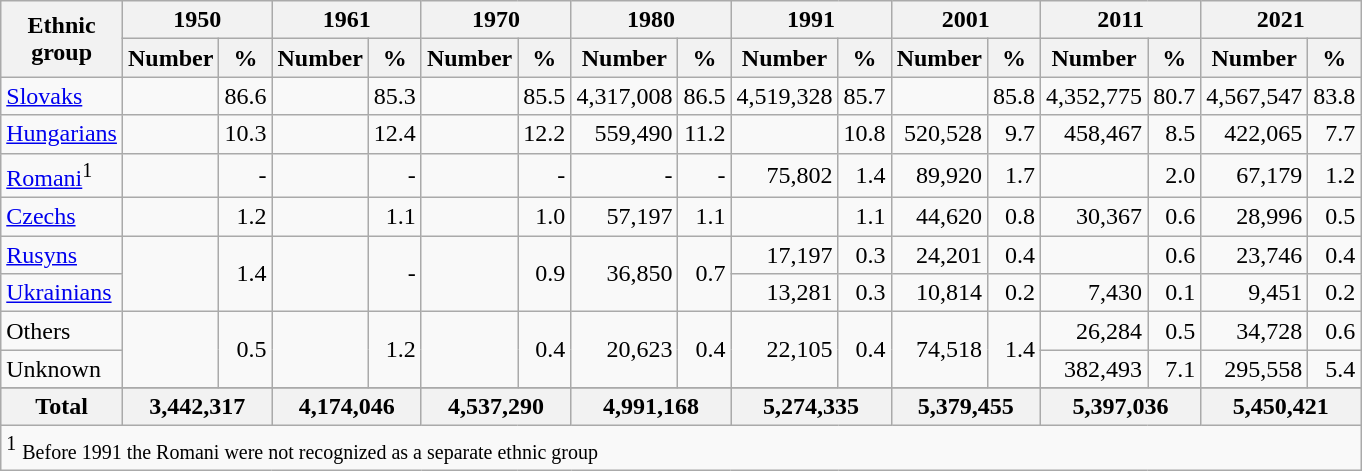<table class="wikitable">
<tr>
<th rowspan="2">Ethnic<br>group</th>
<th colspan="2">1950</th>
<th colspan="2">1961</th>
<th colspan="2">1970</th>
<th colspan="2">1980</th>
<th colspan="2">1991</th>
<th colspan="2">2001</th>
<th colspan="2">2011</th>
<th colspan="2">2021</th>
</tr>
<tr>
<th>Number</th>
<th>%</th>
<th>Number</th>
<th>%</th>
<th>Number</th>
<th>%</th>
<th>Number</th>
<th>%</th>
<th>Number</th>
<th>%</th>
<th>Number</th>
<th>%</th>
<th>Number</th>
<th>%</th>
<th>Number</th>
<th>%</th>
</tr>
<tr>
<td><a href='#'>Slovaks</a></td>
<td align="right"></td>
<td align="right">86.6</td>
<td align="right"></td>
<td align="right">85.3</td>
<td align="right"></td>
<td align="right">85.5</td>
<td align="right">4,317,008</td>
<td align="right">86.5</td>
<td align="right">4,519,328</td>
<td align="right">85.7</td>
<td align="right"></td>
<td align="right">85.8</td>
<td align="right">4,352,775</td>
<td align="right">80.7</td>
<td align="right">4,567,547</td>
<td align="right">83.8</td>
</tr>
<tr>
<td><a href='#'>Hungarians</a></td>
<td align="right"></td>
<td align="right">10.3</td>
<td align="right"></td>
<td align="right">12.4</td>
<td align="right"></td>
<td align="right">12.2</td>
<td align="right">559,490</td>
<td align="right">11.2</td>
<td align="right"></td>
<td align="right">10.8</td>
<td align="right">520,528</td>
<td align="right">9.7</td>
<td align="right">458,467</td>
<td align="right">8.5</td>
<td align="right">422,065</td>
<td align="right">7.7</td>
</tr>
<tr>
<td><a href='#'>Romani</a><sup>1</sup></td>
<td align="right"></td>
<td align="right">-</td>
<td align="right"></td>
<td align="right">-</td>
<td align="right"></td>
<td align="right">-</td>
<td align="right">-</td>
<td align="right">-</td>
<td align="right">75,802</td>
<td align="right">1.4</td>
<td align="right">89,920</td>
<td align="right">1.7</td>
<td align="right"></td>
<td align="right">2.0</td>
<td align="right">67,179</td>
<td align="right">1.2</td>
</tr>
<tr>
<td><a href='#'>Czechs</a></td>
<td align="right"></td>
<td align="right">1.2</td>
<td align="right"></td>
<td align="right">1.1</td>
<td align="right"></td>
<td align="right">1.0</td>
<td align="right">57,197</td>
<td align="right">1.1</td>
<td align="right"></td>
<td align="right">1.1</td>
<td align="right">44,620</td>
<td align="right">0.8</td>
<td align="right">30,367</td>
<td align="right">0.6</td>
<td align="right">28,996</td>
<td align="right">0.5</td>
</tr>
<tr>
<td><a href='#'>Rusyns</a></td>
<td align="right" rowspan="2"></td>
<td align="right" rowspan="2">1.4</td>
<td align="right" rowspan="2"></td>
<td align="right" rowspan="2">-</td>
<td align="right" rowspan="2"></td>
<td align="right" rowspan="2">0.9</td>
<td align="right" rowspan="2">36,850</td>
<td align="right" rowspan="2">0.7</td>
<td align="right">17,197</td>
<td align="right">0.3</td>
<td align="right">24,201</td>
<td align="right">0.4</td>
<td align="right"></td>
<td align="right">0.6</td>
<td align="right">23,746</td>
<td align="right">0.4</td>
</tr>
<tr>
<td><a href='#'>Ukrainians</a></td>
<td align="right">13,281</td>
<td align="right">0.3</td>
<td align="right">10,814</td>
<td align="right">0.2</td>
<td align="right">7,430</td>
<td align="right">0.1</td>
<td align="right">9,451</td>
<td align="right">0.2</td>
</tr>
<tr>
<td>Others</td>
<td rowspan="2" align="right"></td>
<td rowspan="2" align="right">0.5</td>
<td rowspan="2" align="right"></td>
<td rowspan="2" align="right">1.2</td>
<td rowspan="2" align="right"></td>
<td rowspan="2" align="right">0.4</td>
<td rowspan="2" align="right">20,623</td>
<td rowspan="2" align="right">0.4</td>
<td rowspan="2" align="right">22,105</td>
<td rowspan="2" align="right">0.4</td>
<td rowspan="2" align="right">74,518</td>
<td rowspan="2" align="right">1.4</td>
<td align="right">26,284</td>
<td align="right">0.5</td>
<td align="right">34,728</td>
<td align="right">0.6</td>
</tr>
<tr>
<td>Unknown</td>
<td align="right">382,493</td>
<td align="right">7.1</td>
<td align="right">295,558</td>
<td align="right">5.4</td>
</tr>
<tr>
</tr>
<tr bgcolor="#e0e0e0">
<th align="left">Total</th>
<th colspan="2">3,442,317</th>
<th colspan="2">4,174,046</th>
<th colspan="2">4,537,290</th>
<th colspan="2">4,991,168</th>
<th colspan="2">5,274,335</th>
<th colspan="2">5,379,455</th>
<th colspan="2">5,397,036</th>
<th colspan="2">5,450,421</th>
</tr>
<tr>
<td colspan="17"><sup>1</sup> <small>Before 1991 the Romani were not recognized as a separate ethnic group</small></td>
</tr>
</table>
